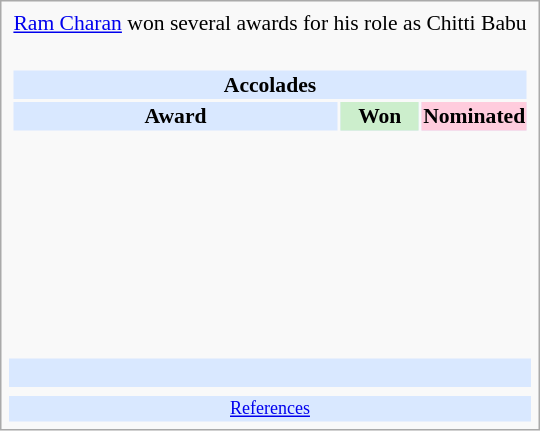<table class="infobox" style="width: 25em; text-align: left; font-size: 90%; vertical-align: middle;">
<tr>
<td colspan="3" style="text-align:center;"><a href='#'>Ram Charan</a> won several awards for his role as Chitti Babu</td>
</tr>
<tr>
<td colspan="3"><br><table class="collapsible collapsed" style="width:100%;">
<tr>
<th colspan="3" style="background:#d9e8ff; text-align:center;">Accolades</th>
</tr>
<tr style="background:#d9e8ff; text-align:center; text-align:center;">
<td><strong>Award</strong></td>
<td style="background:#cec; text-size:0.9em; width:50px;"><strong>Won</strong></td>
<td style="background:#fcd; text-size:0.9em; width:50px;"><strong>Nominated</strong></td>
</tr>
<tr>
<td style="text-align:center;"><br></td>
<td></td>
<td></td>
</tr>
<tr>
<td style="text-align:center;"><br></td>
<td></td>
<td></td>
</tr>
<tr>
<td style="text-align:center;"><br></td>
<td></td>
<td></td>
</tr>
<tr>
<td style="text-align:center;"><br></td>
<td></td>
<td></td>
</tr>
<tr>
<td style="text-align:center;"><br></td>
<td></td>
<td></td>
</tr>
<tr>
<td style="text-align:center;"><br></td>
<td></td>
<td></td>
</tr>
<tr>
<td style="text-align:center;"><br></td>
<td></td>
<td></td>
</tr>
</table>
</td>
</tr>
<tr style="background:#d9e8ff;">
<td colspan="3" style="text-align:center;"><br></td>
</tr>
<tr>
<td></td>
<td></td>
<td></td>
</tr>
<tr style="background:#d9e8ff;">
<td colspan="3" style="font-size: smaller; text-align:center;"><a href='#'>References</a></td>
</tr>
</table>
